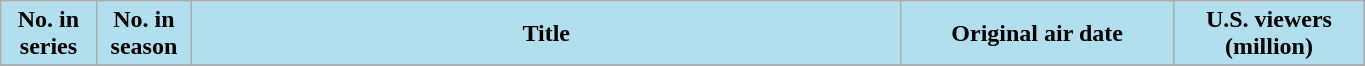<table class="wikitable plainrowheaders" style="width:72%;">
<tr>
<th scope="col" style="background-color: #B2DFEE; color: #000000;" width=7%>No. in<br>series</th>
<th scope="col" style="background-color: #B2DFEE; color: #000000;" width=7%>No. in<br>season</th>
<th scope="col" style="background-color: #B2DFEE; color: #000000;">Title</th>
<th scope="col" style="background-color: #B2DFEE; color: #000000;" width=20%>Original air date</th>
<th scope="col" style="background-color: #B2DFEE; color: #000000;" width=14%>U.S. viewers<br>(million)</th>
</tr>
<tr>
</tr>
</table>
